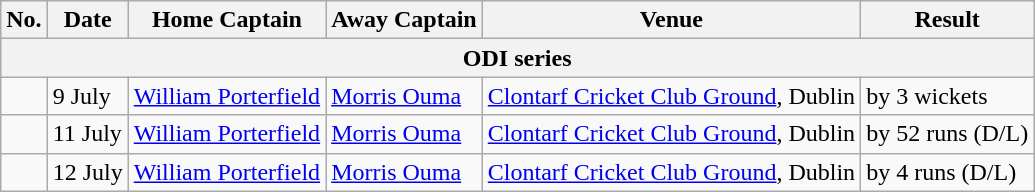<table class="wikitable">
<tr>
<th>No.</th>
<th>Date</th>
<th>Home Captain</th>
<th>Away Captain</th>
<th>Venue</th>
<th>Result</th>
</tr>
<tr>
<th colspan="9">ODI series</th>
</tr>
<tr>
<td></td>
<td>9 July</td>
<td><a href='#'>William Porterfield</a></td>
<td><a href='#'>Morris Ouma</a></td>
<td><a href='#'>Clontarf Cricket Club Ground</a>, Dublin</td>
<td> by 3 wickets</td>
</tr>
<tr>
<td></td>
<td>11 July</td>
<td><a href='#'>William Porterfield</a></td>
<td><a href='#'>Morris Ouma</a></td>
<td><a href='#'>Clontarf Cricket Club Ground</a>, Dublin</td>
<td> by 52 runs (D/L)</td>
</tr>
<tr>
<td></td>
<td>12 July</td>
<td><a href='#'>William Porterfield</a></td>
<td><a href='#'>Morris Ouma</a></td>
<td><a href='#'>Clontarf Cricket Club Ground</a>, Dublin</td>
<td> by 4 runs (D/L)</td>
</tr>
</table>
